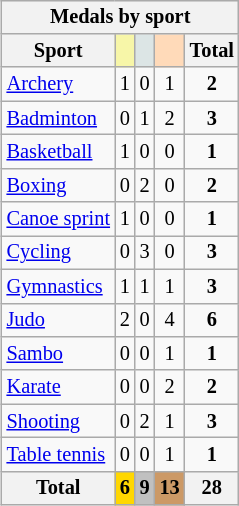<table class="wikitable" style="text-align:center;font-size:85%;float:right;clear:right;">
<tr style="background:#efefef;">
<th colspan=5>Medals by sport</th>
</tr>
<tr>
<th>Sport</th>
<td bgcolor=#f7f6a8></td>
<td bgcolor=#dce5e5></td>
<td bgcolor=#ffdab9></td>
<th>Total</th>
</tr>
<tr>
<td align=left><a href='#'>Archery</a></td>
<td>1</td>
<td>0</td>
<td>1</td>
<td><strong>2</strong></td>
</tr>
<tr>
<td align=left><a href='#'>Badminton</a></td>
<td>0</td>
<td>1</td>
<td>2</td>
<td><strong>3</strong></td>
</tr>
<tr>
<td align=left><a href='#'>Basketball</a></td>
<td>1</td>
<td>0</td>
<td>0</td>
<td><strong>1</strong></td>
</tr>
<tr>
<td align=left><a href='#'>Boxing</a></td>
<td>0</td>
<td>2</td>
<td>0</td>
<td><strong>2</strong></td>
</tr>
<tr>
<td align=left><a href='#'>Canoe sprint</a></td>
<td>1</td>
<td>0</td>
<td>0</td>
<td><strong>1</strong></td>
</tr>
<tr>
<td align=left><a href='#'>Cycling</a></td>
<td>0</td>
<td>3</td>
<td>0</td>
<td><strong>3</strong></td>
</tr>
<tr>
<td align=left><a href='#'>Gymnastics</a></td>
<td>1</td>
<td>1</td>
<td>1</td>
<td><strong>3</strong></td>
</tr>
<tr>
<td align=left><a href='#'>Judo</a></td>
<td>2</td>
<td>0</td>
<td>4</td>
<td><strong>6</strong></td>
</tr>
<tr>
<td align=left><a href='#'>Sambo</a></td>
<td>0</td>
<td>0</td>
<td>1</td>
<td><strong>1</strong></td>
</tr>
<tr>
<td align=left><a href='#'>Karate</a></td>
<td>0</td>
<td>0</td>
<td>2</td>
<td><strong>2</strong></td>
</tr>
<tr>
<td align=left><a href='#'>Shooting</a></td>
<td>0</td>
<td>2</td>
<td>1</td>
<td><strong>3</strong></td>
</tr>
<tr>
<td align=left><a href='#'>Table tennis</a></td>
<td>0</td>
<td>0</td>
<td>1</td>
<td><strong>1</strong></td>
</tr>
<tr>
<th>Total</th>
<th style="background:gold;">6</th>
<th style="background:silver;">9</th>
<th style="background:#c96;">13</th>
<th>28</th>
</tr>
</table>
